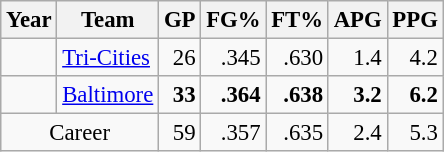<table class="wikitable sortable" style="font-size:95%; text-align:right;">
<tr>
<th>Year</th>
<th>Team</th>
<th>GP</th>
<th>FG%</th>
<th>FT%</th>
<th>APG</th>
<th>PPG</th>
</tr>
<tr>
<td style="text-align:left;"></td>
<td style="text-align:left;"><a href='#'>Tri-Cities</a></td>
<td>26</td>
<td>.345</td>
<td>.630</td>
<td>1.4</td>
<td>4.2</td>
</tr>
<tr>
<td style="text-align:left;"></td>
<td style="text-align:left;"><a href='#'>Baltimore</a></td>
<td><strong>33</strong></td>
<td><strong>.364</strong></td>
<td><strong>.638</strong></td>
<td><strong>3.2</strong></td>
<td><strong>6.2</strong></td>
</tr>
<tr>
<td style="text-align:center;" colspan="2">Career</td>
<td>59</td>
<td>.357</td>
<td>.635</td>
<td>2.4</td>
<td>5.3</td>
</tr>
</table>
